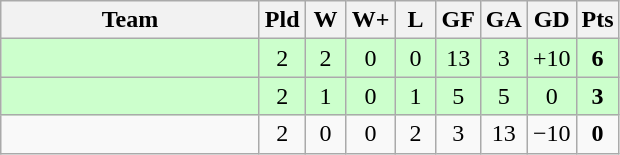<table class="wikitable" style="text-align:center">
<tr>
<th width=165>Team</th>
<th width=20>Pld</th>
<th width=20>W</th>
<th width=20>W+</th>
<th width=20>L</th>
<th width=20>GF</th>
<th width=20>GA</th>
<th width=20>GD</th>
<th width=20>Pts</th>
</tr>
<tr style="background:#ccffcc">
<td style="text-align:left"></td>
<td>2</td>
<td>2</td>
<td>0</td>
<td>0</td>
<td>13</td>
<td>3</td>
<td>+10</td>
<td><strong>6</strong></td>
</tr>
<tr style="background:#ccffcc">
<td style="text-align:left"></td>
<td>2</td>
<td>1</td>
<td>0</td>
<td>1</td>
<td>5</td>
<td>5</td>
<td>0</td>
<td><strong>3</strong></td>
</tr>
<tr>
<td style="text-align:left"></td>
<td>2</td>
<td>0</td>
<td>0</td>
<td>2</td>
<td>3</td>
<td>13</td>
<td>−10</td>
<td><strong>0</strong></td>
</tr>
</table>
